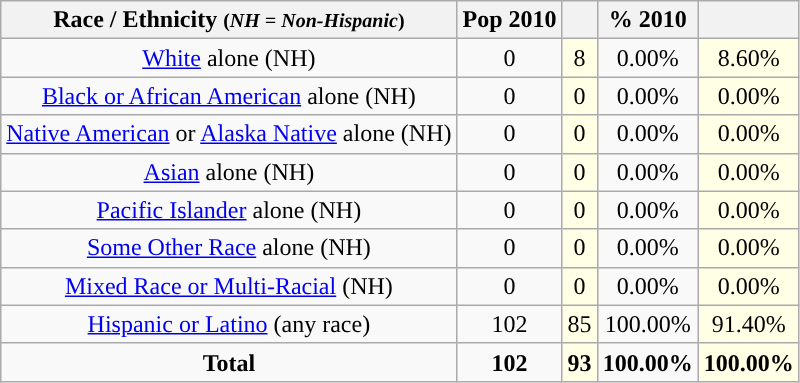<table class="wikitable" style="text-align:center;">
<tr>
<th>Race / Ethnicity <small>(<em>NH = Non-Hispanic</em>)</small></th>
<th>Pop 2010</th>
<th></th>
<th>% 2010</th>
<th></th>
</tr>
<tr>
<td><a href='#'>White</a> alone (NH)</td>
<td>0</td>
<td style='background: #ffffe6;'>8</td>
<td>0.00%</td>
<td style='background: #ffffe6;'>8.60%</td>
</tr>
<tr>
<td><a href='#'>Black or African American</a> alone (NH)</td>
<td>0</td>
<td style='background: #ffffe6;'>0</td>
<td>0.00%</td>
<td style='background: #ffffe6;'>0.00%</td>
</tr>
<tr>
<td><a href='#'>Native American</a> or <a href='#'>Alaska Native</a> alone (NH)</td>
<td>0</td>
<td style='background: #ffffe6;'>0</td>
<td>0.00%</td>
<td style='background: #ffffe6;'>0.00%</td>
</tr>
<tr>
<td><a href='#'>Asian</a> alone (NH)</td>
<td>0</td>
<td style='background: #ffffe6;'>0</td>
<td>0.00%</td>
<td style='background: #ffffe6;'>0.00%</td>
</tr>
<tr>
<td><a href='#'>Pacific Islander</a> alone (NH)</td>
<td>0</td>
<td style='background: #ffffe6;'>0</td>
<td>0.00%</td>
<td style='background: #ffffe6;'>0.00%</td>
</tr>
<tr>
<td><a href='#'>Some Other Race</a> alone (NH)</td>
<td>0</td>
<td style='background: #ffffe6;'>0</td>
<td>0.00%</td>
<td style='background: #ffffe6;'>0.00%</td>
</tr>
<tr>
<td><a href='#'>Mixed Race or Multi-Racial</a> (NH)</td>
<td>0</td>
<td style='background: #ffffe6;'>0</td>
<td>0.00%</td>
<td style='background: #ffffe6;'>0.00%</td>
</tr>
<tr>
<td><a href='#'>Hispanic or Latino</a> (any race)</td>
<td>102</td>
<td style='background: #ffffe6;'>85</td>
<td>100.00%</td>
<td style='background: #ffffe6;'>91.40%</td>
</tr>
<tr>
<td><strong>Total</strong></td>
<td><strong>102</strong></td>
<td style='background: #ffffe6;'><strong>93</strong></td>
<td><strong>100.00%</strong></td>
<td style='background: #ffffe6;'><strong>100.00%</strong></td>
</tr>
</table>
